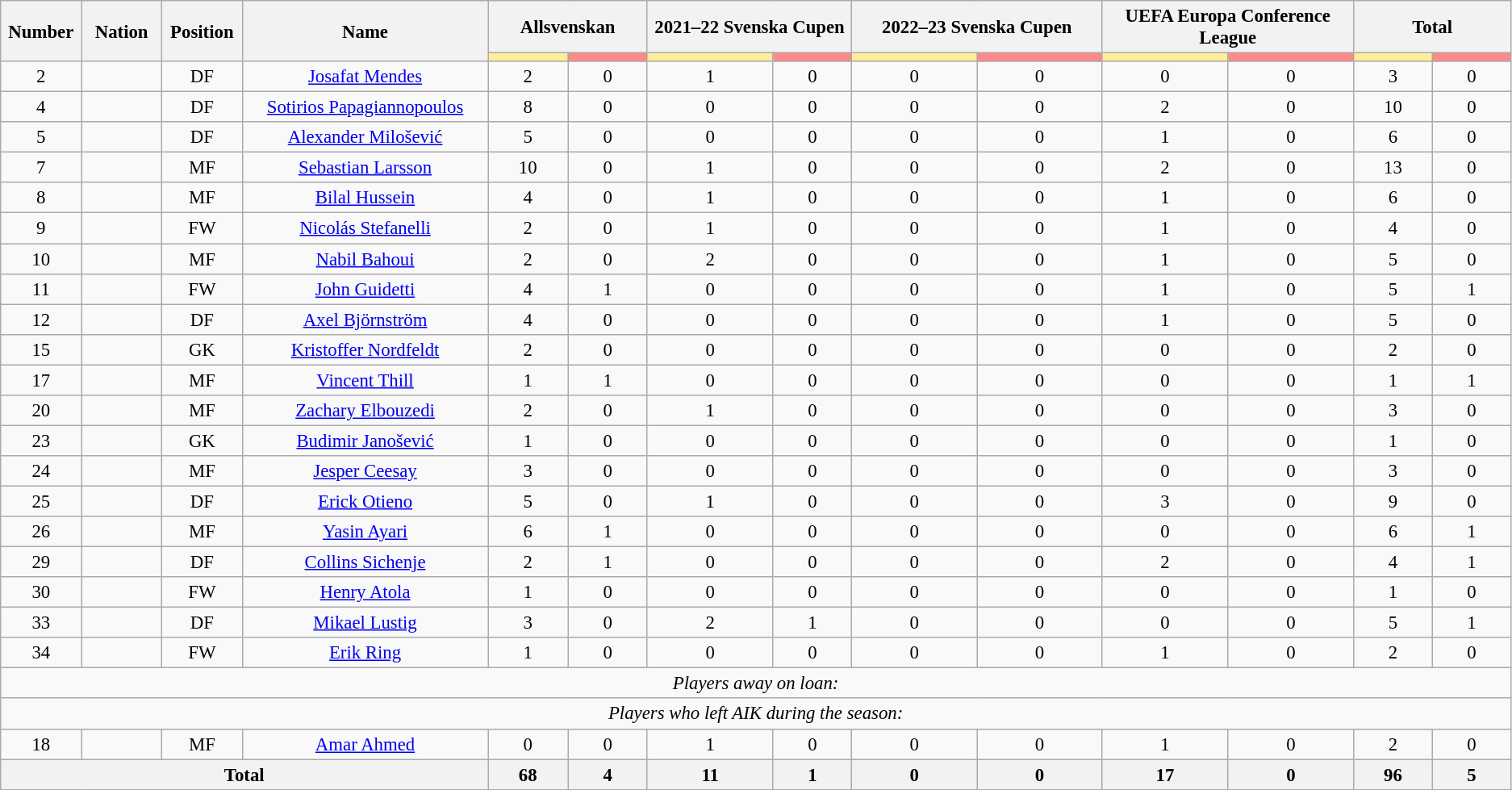<table class="wikitable" style="font-size: 95%; text-align: center;">
<tr>
<th rowspan=2 width=60>Number</th>
<th rowspan=2 width=60>Nation</th>
<th rowspan=2 width=60>Position</th>
<th rowspan=2 width=200>Name</th>
<th colspan=2>Allsvenskan</th>
<th colspan=2>2021–22 Svenska Cupen</th>
<th colspan=2>2022–23 Svenska Cupen</th>
<th colspan=2>UEFA Europa Conference League</th>
<th colspan=2>Total</th>
</tr>
<tr>
<th style="width:60px; background:#fe9;"></th>
<th style="width:60px; background:#ff8888;"></th>
<th style="width:100px; background:#fe9;"></th>
<th style="width:60px; background:#ff8888;"></th>
<th style="width:100px; background:#fe9;"></th>
<th style="width:100px; background:#ff8888;"></th>
<th style="width:100px; background:#fe9;"></th>
<th style="width:100px; background:#ff8888;"></th>
<th style="width:60px; background:#fe9;"></th>
<th style="width:60px; background:#ff8888;"></th>
</tr>
<tr>
<td>2</td>
<td></td>
<td>DF</td>
<td><a href='#'>Josafat Mendes</a></td>
<td>2</td>
<td>0</td>
<td>1</td>
<td>0</td>
<td>0</td>
<td>0</td>
<td>0</td>
<td>0</td>
<td>3</td>
<td>0</td>
</tr>
<tr>
<td>4</td>
<td></td>
<td>DF</td>
<td><a href='#'>Sotirios Papagiannopoulos</a></td>
<td>8</td>
<td>0</td>
<td>0</td>
<td>0</td>
<td>0</td>
<td>0</td>
<td>2</td>
<td>0</td>
<td>10</td>
<td>0</td>
</tr>
<tr>
<td>5</td>
<td></td>
<td>DF</td>
<td><a href='#'>Alexander Milošević</a></td>
<td>5</td>
<td>0</td>
<td>0</td>
<td>0</td>
<td>0</td>
<td>0</td>
<td>1</td>
<td>0</td>
<td>6</td>
<td>0</td>
</tr>
<tr>
<td>7</td>
<td></td>
<td>MF</td>
<td><a href='#'>Sebastian Larsson</a></td>
<td>10</td>
<td>0</td>
<td>1</td>
<td>0</td>
<td>0</td>
<td>0</td>
<td>2</td>
<td>0</td>
<td>13</td>
<td>0</td>
</tr>
<tr>
<td>8</td>
<td></td>
<td>MF</td>
<td><a href='#'>Bilal Hussein</a></td>
<td>4</td>
<td>0</td>
<td>1</td>
<td>0</td>
<td>0</td>
<td>0</td>
<td>1</td>
<td>0</td>
<td>6</td>
<td>0</td>
</tr>
<tr>
<td>9</td>
<td></td>
<td>FW</td>
<td><a href='#'>Nicolás Stefanelli</a></td>
<td>2</td>
<td>0</td>
<td>1</td>
<td>0</td>
<td>0</td>
<td>0</td>
<td>1</td>
<td>0</td>
<td>4</td>
<td>0</td>
</tr>
<tr>
<td>10</td>
<td></td>
<td>MF</td>
<td><a href='#'>Nabil Bahoui</a></td>
<td>2</td>
<td>0</td>
<td>2</td>
<td>0</td>
<td>0</td>
<td>0</td>
<td>1</td>
<td>0</td>
<td>5</td>
<td>0</td>
</tr>
<tr>
<td>11</td>
<td></td>
<td>FW</td>
<td><a href='#'>John Guidetti</a></td>
<td>4</td>
<td>1</td>
<td>0</td>
<td>0</td>
<td>0</td>
<td>0</td>
<td>1</td>
<td>0</td>
<td>5</td>
<td>1</td>
</tr>
<tr>
<td>12</td>
<td></td>
<td>DF</td>
<td><a href='#'>Axel Björnström</a></td>
<td>4</td>
<td>0</td>
<td>0</td>
<td>0</td>
<td>0</td>
<td>0</td>
<td>1</td>
<td>0</td>
<td>5</td>
<td>0</td>
</tr>
<tr>
<td>15</td>
<td></td>
<td>GK</td>
<td><a href='#'>Kristoffer Nordfeldt</a></td>
<td>2</td>
<td>0</td>
<td>0</td>
<td>0</td>
<td>0</td>
<td>0</td>
<td>0</td>
<td>0</td>
<td>2</td>
<td>0</td>
</tr>
<tr>
<td>17</td>
<td></td>
<td>MF</td>
<td><a href='#'>Vincent Thill</a></td>
<td>1</td>
<td>1</td>
<td>0</td>
<td>0</td>
<td>0</td>
<td>0</td>
<td>0</td>
<td>0</td>
<td>1</td>
<td>1</td>
</tr>
<tr>
<td>20</td>
<td></td>
<td>MF</td>
<td><a href='#'>Zachary Elbouzedi</a></td>
<td>2</td>
<td>0</td>
<td>1</td>
<td>0</td>
<td>0</td>
<td>0</td>
<td>0</td>
<td>0</td>
<td>3</td>
<td>0</td>
</tr>
<tr>
<td>23</td>
<td></td>
<td>GK</td>
<td><a href='#'>Budimir Janošević</a></td>
<td>1</td>
<td>0</td>
<td>0</td>
<td>0</td>
<td>0</td>
<td>0</td>
<td>0</td>
<td>0</td>
<td>1</td>
<td>0</td>
</tr>
<tr>
<td>24</td>
<td></td>
<td>MF</td>
<td><a href='#'>Jesper Ceesay</a></td>
<td>3</td>
<td>0</td>
<td>0</td>
<td>0</td>
<td>0</td>
<td>0</td>
<td>0</td>
<td>0</td>
<td>3</td>
<td>0</td>
</tr>
<tr>
<td>25</td>
<td></td>
<td>DF</td>
<td><a href='#'>Erick Otieno</a></td>
<td>5</td>
<td>0</td>
<td>1</td>
<td>0</td>
<td>0</td>
<td>0</td>
<td>3</td>
<td>0</td>
<td>9</td>
<td>0</td>
</tr>
<tr>
<td>26</td>
<td></td>
<td>MF</td>
<td><a href='#'>Yasin Ayari</a></td>
<td>6</td>
<td>1</td>
<td>0</td>
<td>0</td>
<td>0</td>
<td>0</td>
<td>0</td>
<td>0</td>
<td>6</td>
<td>1</td>
</tr>
<tr>
<td>29</td>
<td></td>
<td>DF</td>
<td><a href='#'>Collins Sichenje</a></td>
<td>2</td>
<td>1</td>
<td>0</td>
<td>0</td>
<td>0</td>
<td>0</td>
<td>2</td>
<td>0</td>
<td>4</td>
<td>1</td>
</tr>
<tr>
<td>30</td>
<td></td>
<td>FW</td>
<td><a href='#'>Henry Atola</a></td>
<td>1</td>
<td>0</td>
<td>0</td>
<td>0</td>
<td>0</td>
<td>0</td>
<td>0</td>
<td>0</td>
<td>1</td>
<td>0</td>
</tr>
<tr>
<td>33</td>
<td></td>
<td>DF</td>
<td><a href='#'>Mikael Lustig</a></td>
<td>3</td>
<td>0</td>
<td>2</td>
<td>1</td>
<td>0</td>
<td>0</td>
<td>0</td>
<td>0</td>
<td>5</td>
<td>1</td>
</tr>
<tr>
<td>34</td>
<td></td>
<td>FW</td>
<td><a href='#'>Erik Ring</a></td>
<td>1</td>
<td>0</td>
<td>0</td>
<td>0</td>
<td>0</td>
<td>0</td>
<td>1</td>
<td>0</td>
<td>2</td>
<td>0</td>
</tr>
<tr>
<td colspan="15"><em>Players away on loan:</em></td>
</tr>
<tr>
<td colspan="15"><em>Players who left AIK during the season:</em></td>
</tr>
<tr>
<td>18</td>
<td></td>
<td>MF</td>
<td><a href='#'>Amar Ahmed</a></td>
<td>0</td>
<td>0</td>
<td>1</td>
<td>0</td>
<td>0</td>
<td>0</td>
<td>1</td>
<td>0</td>
<td>2</td>
<td>0</td>
</tr>
<tr>
<th colspan=4>Total</th>
<th>68</th>
<th>4</th>
<th>11</th>
<th>1</th>
<th>0</th>
<th>0</th>
<th>17</th>
<th>0</th>
<th>96</th>
<th>5</th>
</tr>
</table>
